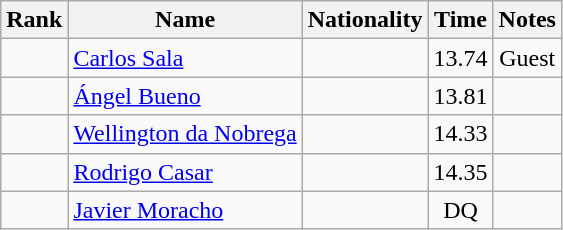<table class="wikitable sortable" style="text-align:center">
<tr>
<th>Rank</th>
<th>Name</th>
<th>Nationality</th>
<th>Time</th>
<th>Notes</th>
</tr>
<tr>
<td align=center></td>
<td align=left><a href='#'>Carlos Sala</a></td>
<td align=left></td>
<td>13.74</td>
<td>Guest</td>
</tr>
<tr>
<td align=center></td>
<td align=left><a href='#'>Ángel Bueno</a></td>
<td align=left></td>
<td>13.81</td>
<td></td>
</tr>
<tr>
<td align=center></td>
<td align=left><a href='#'>Wellington da Nobrega</a></td>
<td align=left></td>
<td>14.33</td>
<td></td>
</tr>
<tr>
<td align=center></td>
<td align=left><a href='#'>Rodrigo Casar</a></td>
<td align=left></td>
<td>14.35</td>
<td></td>
</tr>
<tr>
<td align=center></td>
<td align=left><a href='#'>Javier Moracho</a></td>
<td align=left></td>
<td>DQ</td>
<td></td>
</tr>
</table>
